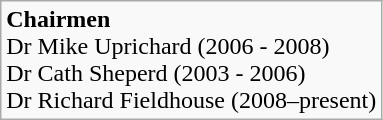<table class="wikitable">
<tr>
<td><strong>Chairmen</strong><br>Dr Mike Uprichard (2006 - 2008)<br>
Dr Cath Sheperd (2003 - 2006)<br>
Dr Richard Fieldhouse (2008–present)</td>
</tr>
</table>
